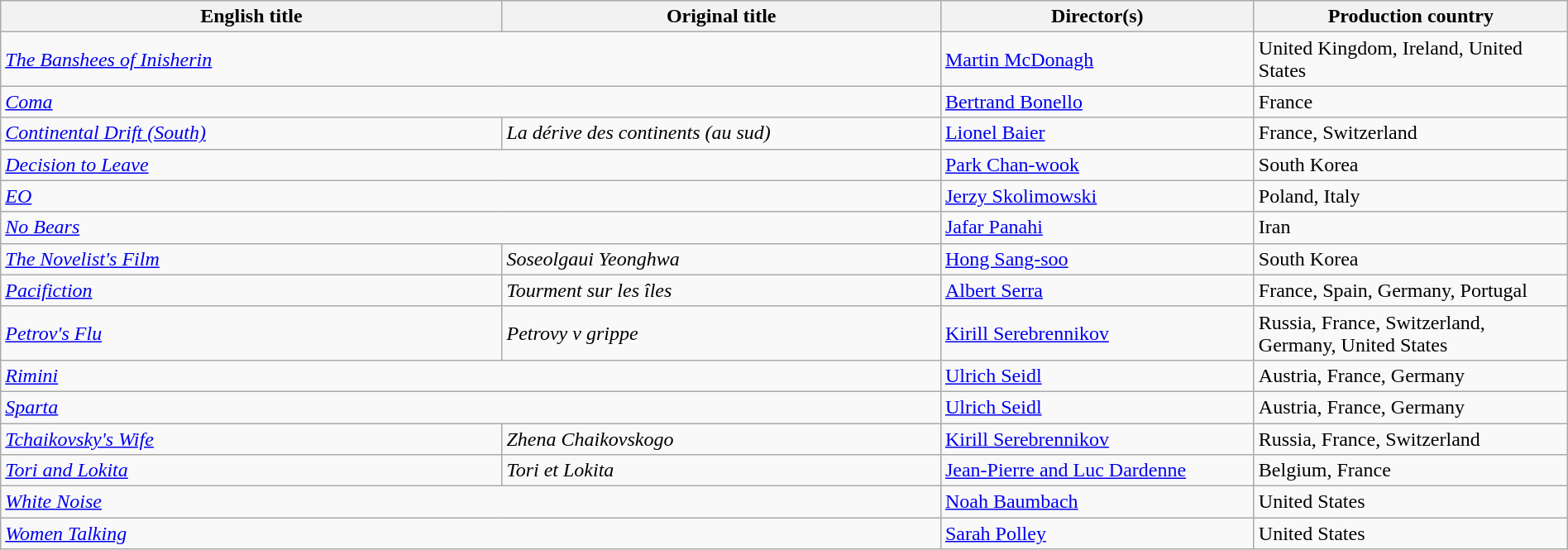<table class="wikitable" width=100%>
<tr>
<th scope="col" width="32%">English title</th>
<th scope="col" width="28%">Original title</th>
<th scope="col" width="20%">Director(s)</th>
<th scope="col" width="20%">Production country</th>
</tr>
<tr>
<td colspan=2><em><a href='#'>The Banshees of Inisherin</a></em></td>
<td><a href='#'>Martin McDonagh</a></td>
<td>United Kingdom, Ireland, United States</td>
</tr>
<tr>
<td colspan=2><em><a href='#'>Coma</a></em></td>
<td><a href='#'>Bertrand Bonello</a></td>
<td>France</td>
</tr>
<tr>
<td><em><a href='#'>Continental Drift (South)</a></em></td>
<td><em>La dérive des continents (au sud)</em></td>
<td><a href='#'>Lionel Baier</a></td>
<td>France, Switzerland</td>
</tr>
<tr>
<td colspan=2><em><a href='#'>Decision to Leave</a></em></td>
<td><a href='#'>Park Chan-wook</a></td>
<td>South Korea</td>
</tr>
<tr>
<td colspan=2><em><a href='#'>EO</a></em></td>
<td><a href='#'>Jerzy Skolimowski</a></td>
<td>Poland, Italy</td>
</tr>
<tr>
<td colspan=2"><em><a href='#'>No Bears</a></em></td>
<td><a href='#'>Jafar Panahi</a></td>
<td>Iran</td>
</tr>
<tr>
<td><em><a href='#'>The Novelist's Film</a></em></td>
<td><em>Soseolgaui Yeonghwa</em></td>
<td><a href='#'>Hong Sang-soo</a></td>
<td>South Korea</td>
</tr>
<tr>
<td><em><a href='#'>Pacifiction</a></em></td>
<td><em>Tourment sur les îles</em></td>
<td><a href='#'>Albert Serra</a></td>
<td>France, Spain, Germany, Portugal</td>
</tr>
<tr>
<td><em><a href='#'>Petrov's Flu</a></em></td>
<td><em>Petrovy v grippe</em></td>
<td><a href='#'>Kirill Serebrennikov</a></td>
<td>Russia, France, Switzerland, Germany, United States</td>
</tr>
<tr>
<td colspan=2><em><a href='#'>Rimini</a></em></td>
<td><a href='#'>Ulrich Seidl</a></td>
<td>Austria, France, Germany</td>
</tr>
<tr>
<td colspan=2><em><a href='#'>Sparta</a></em></td>
<td><a href='#'>Ulrich Seidl</a></td>
<td>Austria, France, Germany</td>
</tr>
<tr>
<td><em><a href='#'>Tchaikovsky's Wife</a></em></td>
<td><em>Zhena Chaikovskogo</em></td>
<td><a href='#'>Kirill Serebrennikov</a></td>
<td>Russia, France, Switzerland</td>
</tr>
<tr>
<td><em><a href='#'>Tori and Lokita</a></em></td>
<td><em>Tori et Lokita</em></td>
<td><a href='#'>Jean-Pierre and Luc Dardenne</a></td>
<td>Belgium, France</td>
</tr>
<tr>
<td colspan=2><em><a href='#'>White Noise</a></em></td>
<td><a href='#'>Noah Baumbach</a></td>
<td>United States</td>
</tr>
<tr>
<td colspan=2><em><a href='#'>Women Talking</a></em></td>
<td><a href='#'>Sarah Polley</a></td>
<td>United States</td>
</tr>
</table>
